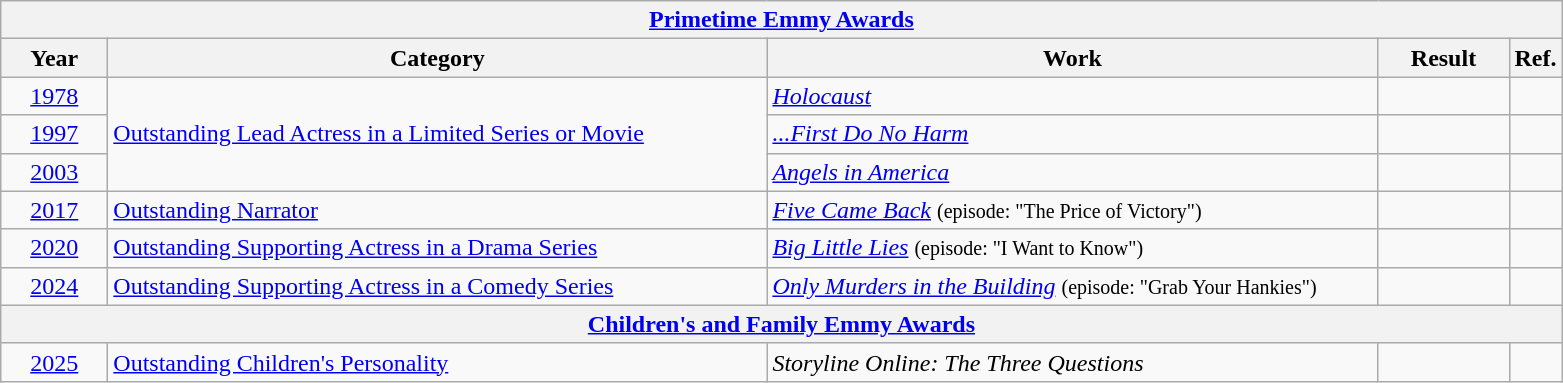<table class="wikitable sortable">
<tr>
<th colspan=5><a href='#'>Primetime Emmy Awards</a></th>
</tr>
<tr>
<th scope="col" style="width:4em;">Year</th>
<th scope="col" style="width:27em;">Category</th>
<th scope="col" style="width:25em;">Work</th>
<th scope="col" style="width:5em;">Result</th>
<th class=unsortable>Ref.</th>
</tr>
<tr>
<td style="text-align:center;"><a href='#'>1978</a></td>
<td rowspan="3"><a href='#'>Outstanding Lead Actress in a Limited Series or Movie</a></td>
<td><em><a href='#'>Holocaust</a></em></td>
<td></td>
<td style="text-align:center;"></td>
</tr>
<tr>
<td style="text-align:center;"><a href='#'>1997</a></td>
<td><em><a href='#'>...First Do No Harm</a></em></td>
<td></td>
<td style="text-align:center;"></td>
</tr>
<tr>
<td style="text-align:center;"><a href='#'>2003</a></td>
<td><em><a href='#'>Angels in America</a></em></td>
<td></td>
<td style="text-align:center;"></td>
</tr>
<tr>
<td style="text-align:center;"><a href='#'>2017</a></td>
<td><a href='#'>Outstanding Narrator</a></td>
<td><em><a href='#'>Five Came Back</a></em> <small> (episode: "The Price of Victory") </small></td>
<td></td>
<td style="text-align:center;"></td>
</tr>
<tr>
<td style="text-align:center;"><a href='#'>2020</a></td>
<td><a href='#'>Outstanding Supporting Actress in a Drama Series</a></td>
<td><em><a href='#'>Big Little Lies</a></em> <small> (episode: "I Want to Know") </small></td>
<td></td>
<td style="text-align:center;"></td>
</tr>
<tr>
<td style="text-align:center;"><a href='#'>2024</a></td>
<td><a href='#'>Outstanding Supporting Actress in a Comedy Series</a></td>
<td><em><a href='#'>Only Murders in the Building</a></em> <small> (episode: "Grab Your Hankies") </small></td>
<td></td>
<td style="text-align:center;"></td>
</tr>
<tr>
<th colspan="5"><a href='#'>Children's and Family Emmy Awards</a></th>
</tr>
<tr>
<td style="text-align:center;"><a href='#'>2025</a></td>
<td><a href='#'>Outstanding Children's Personality</a></td>
<td><em>Storyline Online: The Three Questions</em></td>
<td></td>
<td style="text-align:center;"></td>
</tr>
</table>
